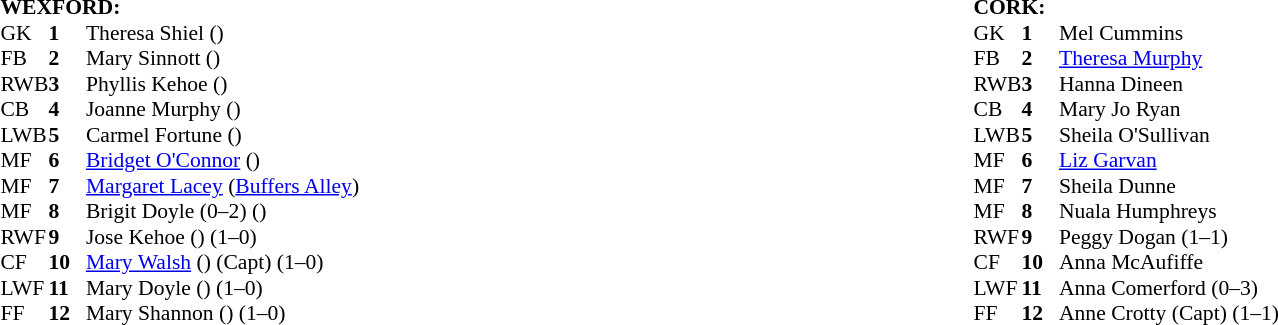<table width="100%">
<tr>
<td valign="top" width="50%"><br><table style="font-size: 90%" cellspacing="0" cellpadding="0" align=center>
<tr>
<td colspan="4"><strong>WEXFORD:</strong></td>
</tr>
<tr>
<th width="25"></th>
<th width="25"></th>
</tr>
<tr>
<td>GK</td>
<td><strong>1</strong></td>
<td>Theresa Shiel ()</td>
</tr>
<tr>
<td>FB</td>
<td><strong>2</strong></td>
<td>Mary Sinnott ()</td>
</tr>
<tr>
<td>RWB</td>
<td><strong>3</strong></td>
<td>Phyllis Kehoe ()</td>
</tr>
<tr>
<td>CB</td>
<td><strong>4</strong></td>
<td>Joanne Murphy ()</td>
</tr>
<tr>
<td>LWB</td>
<td><strong>5</strong></td>
<td>Carmel Fortune ()</td>
</tr>
<tr>
<td>MF</td>
<td><strong>6</strong></td>
<td><a href='#'>Bridget O'Connor</a> ()</td>
</tr>
<tr>
<td>MF</td>
<td><strong>7</strong></td>
<td><a href='#'>Margaret Lacey</a> (<a href='#'>Buffers Alley</a>)</td>
</tr>
<tr>
<td>MF</td>
<td><strong>8</strong></td>
<td>Brigit Doyle (0–2) ()</td>
</tr>
<tr>
<td>RWF</td>
<td><strong>9</strong></td>
<td>Jose Kehoe () (1–0)</td>
</tr>
<tr>
<td>CF</td>
<td><strong>10</strong></td>
<td><a href='#'>Mary Walsh</a> () (Capt) (1–0)</td>
</tr>
<tr>
<td>LWF</td>
<td><strong>11</strong></td>
<td>Mary Doyle () (1–0)</td>
</tr>
<tr>
<td>FF</td>
<td><strong>12</strong></td>
<td>Mary Shannon () (1–0)</td>
</tr>
<tr>
</tr>
</table>
</td>
<td valign="top" width="50%"><br><table style="font-size: 90%" cellspacing="0" cellpadding="0" align=center>
<tr>
<td colspan="4"><strong>CORK:</strong></td>
</tr>
<tr>
<th width="25"></th>
<th width="25"></th>
</tr>
<tr>
<td>GK</td>
<td><strong>1</strong></td>
<td>Mel Cummins</td>
</tr>
<tr>
<td>FB</td>
<td><strong>2</strong></td>
<td><a href='#'>Theresa Murphy</a></td>
</tr>
<tr>
<td>RWB</td>
<td><strong>3</strong></td>
<td>Hanna Dineen</td>
</tr>
<tr>
<td>CB</td>
<td><strong>4</strong></td>
<td>Mary Jo Ryan</td>
</tr>
<tr>
<td>LWB</td>
<td><strong>5</strong></td>
<td>Sheila O'Sullivan</td>
</tr>
<tr>
<td>MF</td>
<td><strong>6</strong></td>
<td><a href='#'>Liz Garvan</a></td>
</tr>
<tr>
<td>MF</td>
<td><strong>7</strong></td>
<td>Sheila Dunne</td>
</tr>
<tr>
<td>MF</td>
<td><strong>8</strong></td>
<td>Nuala Humphreys</td>
</tr>
<tr>
<td>RWF</td>
<td><strong>9</strong></td>
<td>Peggy Dogan (1–1)</td>
</tr>
<tr>
<td>CF</td>
<td><strong>10</strong></td>
<td>Anna McAufiffe</td>
</tr>
<tr>
<td>LWF</td>
<td><strong>11</strong></td>
<td>Anna Comerford (0–3)</td>
</tr>
<tr>
<td>FF</td>
<td><strong>12</strong></td>
<td>Anne Crotty (Capt) (1–1)</td>
</tr>
<tr>
</tr>
</table>
</td>
</tr>
</table>
